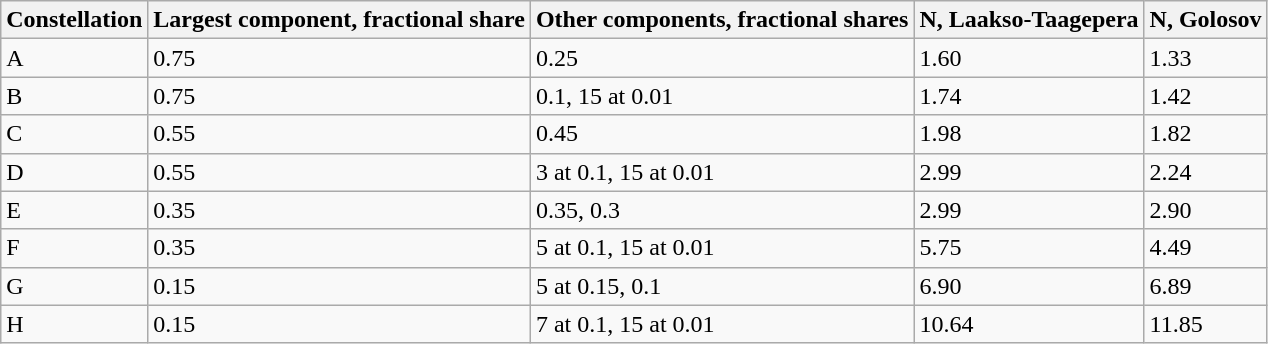<table class="wikitable">
<tr>
<th>Constellation</th>
<th>Largest component, fractional share</th>
<th>Other components, fractional shares</th>
<th>N, Laakso-Taagepera</th>
<th>N, Golosov</th>
</tr>
<tr>
<td>A</td>
<td>0.75</td>
<td>0.25</td>
<td>1.60</td>
<td>1.33</td>
</tr>
<tr>
<td>B</td>
<td>0.75</td>
<td>0.1, 15 at 0.01</td>
<td>1.74</td>
<td>1.42</td>
</tr>
<tr>
<td>C</td>
<td>0.55</td>
<td>0.45</td>
<td>1.98</td>
<td>1.82</td>
</tr>
<tr>
<td>D</td>
<td>0.55</td>
<td>3 at 0.1, 15 at 0.01</td>
<td>2.99</td>
<td>2.24</td>
</tr>
<tr>
<td>E</td>
<td>0.35</td>
<td>0.35, 0.3</td>
<td>2.99</td>
<td>2.90</td>
</tr>
<tr>
<td>F</td>
<td>0.35</td>
<td>5 at 0.1, 15 at 0.01</td>
<td>5.75</td>
<td>4.49</td>
</tr>
<tr>
<td>G</td>
<td>0.15</td>
<td>5 at 0.15, 0.1</td>
<td>6.90</td>
<td>6.89</td>
</tr>
<tr>
<td>H</td>
<td>0.15</td>
<td>7 at 0.1, 15 at 0.01</td>
<td>10.64</td>
<td>11.85</td>
</tr>
</table>
